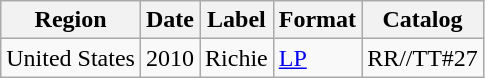<table class="wikitable">
<tr>
<th>Region</th>
<th>Date</th>
<th>Label</th>
<th>Format</th>
<th>Catalog</th>
</tr>
<tr>
<td>United States</td>
<td>2010</td>
<td>Richie</td>
<td><a href='#'>LP</a></td>
<td>RR//TT#27</td>
</tr>
</table>
